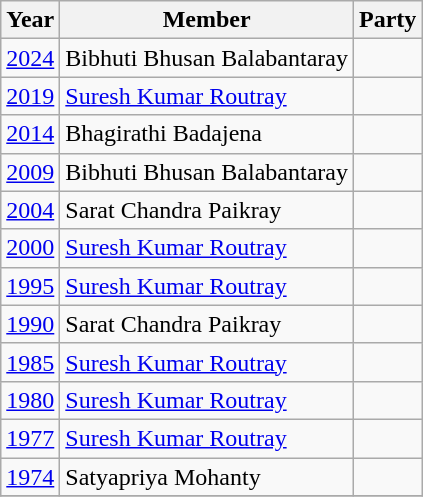<table class="wikitable sortable">
<tr>
<th>Year</th>
<th>Member</th>
<th colspan=2>Party</th>
</tr>
<tr>
<td><a href='#'>2024</a></td>
<td>Bibhuti Bhusan Balabantaray</td>
<td></td>
</tr>
<tr>
<td><a href='#'>2019</a></td>
<td><a href='#'>Suresh Kumar Routray</a></td>
<td></td>
</tr>
<tr>
<td><a href='#'>2014</a></td>
<td>Bhagirathi Badajena</td>
<td></td>
</tr>
<tr>
<td><a href='#'>2009</a></td>
<td>Bibhuti Bhusan Balabantaray</td>
<td></td>
</tr>
<tr>
<td><a href='#'>2004</a></td>
<td>Sarat Chandra Paikray</td>
<td></td>
</tr>
<tr>
<td><a href='#'>2000</a></td>
<td><a href='#'>Suresh Kumar Routray</a></td>
<td></td>
</tr>
<tr>
<td><a href='#'>1995</a></td>
<td><a href='#'>Suresh Kumar Routray</a></td>
<td></td>
</tr>
<tr>
<td><a href='#'>1990</a></td>
<td>Sarat Chandra Paikray</td>
<td></td>
</tr>
<tr>
<td><a href='#'>1985</a></td>
<td><a href='#'>Suresh Kumar Routray</a></td>
<td></td>
</tr>
<tr>
<td><a href='#'>1980</a></td>
<td><a href='#'>Suresh Kumar Routray</a></td>
<td></td>
</tr>
<tr>
<td><a href='#'>1977</a></td>
<td><a href='#'>Suresh Kumar Routray</a></td>
<td></td>
</tr>
<tr>
<td><a href='#'>1974</a></td>
<td>Satyapriya Mohanty</td>
<td></td>
</tr>
<tr>
</tr>
</table>
